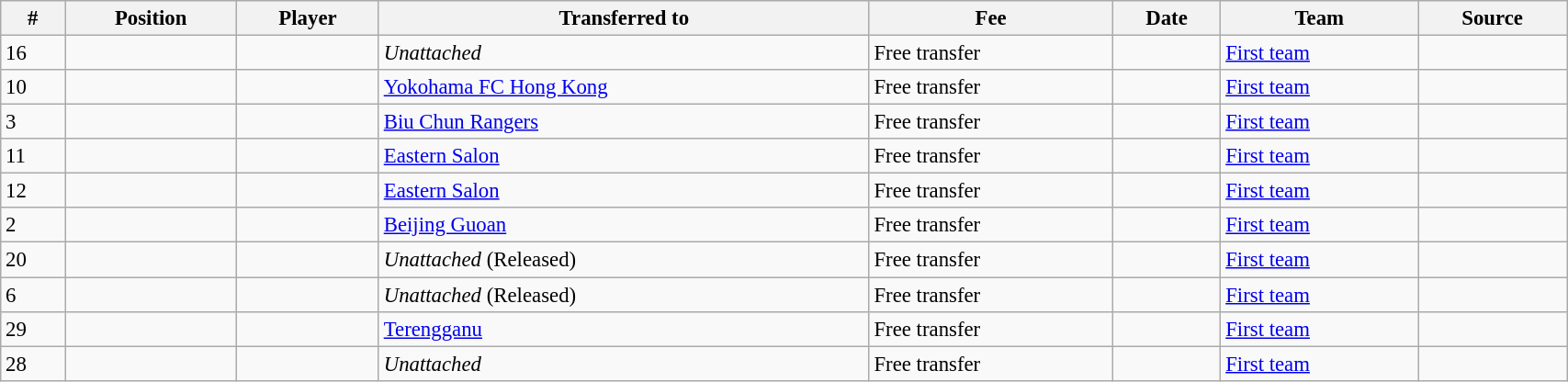<table class="wikitable sortable" style="width:90%; text-align:center; font-size:95%; text-align:left;">
<tr>
<th><strong>#</strong></th>
<th><strong>Position </strong></th>
<th><strong>Player </strong></th>
<th><strong>Transferred to</strong></th>
<th><strong>Fee </strong></th>
<th><strong>Date </strong></th>
<th><strong>Team</strong></th>
<th><strong>Source</strong></th>
</tr>
<tr>
<td>16</td>
<td></td>
<td></td>
<td><em>Unattached</em></td>
<td>Free transfer</td>
<td></td>
<td><a href='#'>First team</a></td>
<td></td>
</tr>
<tr>
<td>10</td>
<td></td>
<td></td>
<td> <a href='#'>Yokohama FC Hong Kong</a></td>
<td>Free transfer</td>
<td></td>
<td><a href='#'>First team</a></td>
<td></td>
</tr>
<tr>
<td>3</td>
<td></td>
<td></td>
<td> <a href='#'>Biu Chun Rangers</a></td>
<td>Free transfer</td>
<td></td>
<td><a href='#'>First team</a></td>
<td></td>
</tr>
<tr>
<td>11</td>
<td></td>
<td></td>
<td> <a href='#'>Eastern Salon</a></td>
<td>Free transfer</td>
<td></td>
<td><a href='#'>First team</a></td>
<td></td>
</tr>
<tr>
<td>12</td>
<td></td>
<td></td>
<td> <a href='#'>Eastern Salon</a></td>
<td>Free transfer</td>
<td></td>
<td><a href='#'>First team</a></td>
<td></td>
</tr>
<tr>
<td>2</td>
<td></td>
<td></td>
<td> <a href='#'>Beijing Guoan</a></td>
<td>Free transfer</td>
<td></td>
<td><a href='#'>First team</a></td>
<td></td>
</tr>
<tr>
<td>20</td>
<td></td>
<td></td>
<td><em>Unattached</em> (Released)</td>
<td>Free transfer</td>
<td></td>
<td><a href='#'>First team</a></td>
<td></td>
</tr>
<tr>
<td>6</td>
<td></td>
<td></td>
<td><em>Unattached</em> (Released)</td>
<td>Free transfer</td>
<td></td>
<td><a href='#'>First team</a></td>
<td></td>
</tr>
<tr>
<td>29</td>
<td></td>
<td></td>
<td> <a href='#'>Terengganu</a></td>
<td>Free transfer</td>
<td></td>
<td><a href='#'>First team</a></td>
<td></td>
</tr>
<tr>
<td>28</td>
<td></td>
<td></td>
<td> <em>Unattached</em></td>
<td>Free transfer</td>
<td></td>
<td><a href='#'>First team</a></td>
<td></td>
</tr>
</table>
